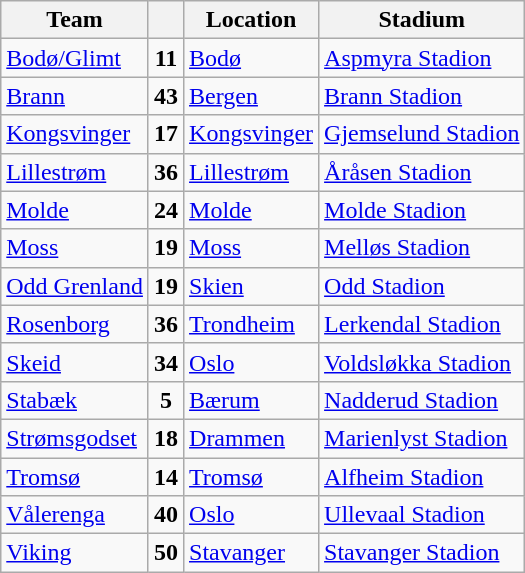<table class="wikitable sortable" border="1">
<tr>
<th>Team</th>
<th></th>
<th>Location</th>
<th>Stadium</th>
</tr>
<tr>
<td><a href='#'>Bodø/Glimt</a></td>
<td align="center"><strong>11</strong></td>
<td><a href='#'>Bodø</a></td>
<td><a href='#'>Aspmyra Stadion</a></td>
</tr>
<tr>
<td><a href='#'>Brann</a></td>
<td align="center"><strong>43</strong></td>
<td><a href='#'>Bergen</a></td>
<td><a href='#'>Brann Stadion</a></td>
</tr>
<tr>
<td><a href='#'>Kongsvinger</a></td>
<td align="center"><strong>17</strong></td>
<td><a href='#'>Kongsvinger</a></td>
<td><a href='#'>Gjemselund Stadion</a></td>
</tr>
<tr>
<td><a href='#'>Lillestrøm</a></td>
<td align="center"><strong>36</strong></td>
<td><a href='#'>Lillestrøm</a></td>
<td><a href='#'>Åråsen Stadion</a></td>
</tr>
<tr>
<td><a href='#'>Molde</a></td>
<td align="center"><strong>24</strong></td>
<td><a href='#'>Molde</a></td>
<td><a href='#'>Molde Stadion</a></td>
</tr>
<tr>
<td><a href='#'>Moss</a></td>
<td align="center"><strong>19</strong></td>
<td><a href='#'>Moss</a></td>
<td><a href='#'>Melløs Stadion</a></td>
</tr>
<tr>
<td><a href='#'>Odd Grenland</a></td>
<td align="center"><strong>19</strong></td>
<td><a href='#'>Skien</a></td>
<td><a href='#'>Odd Stadion</a></td>
</tr>
<tr>
<td><a href='#'>Rosenborg</a></td>
<td align="center"><strong>36</strong></td>
<td><a href='#'>Trondheim</a></td>
<td><a href='#'>Lerkendal Stadion</a></td>
</tr>
<tr>
<td><a href='#'>Skeid</a></td>
<td align="center"><strong>34</strong></td>
<td><a href='#'>Oslo</a></td>
<td><a href='#'>Voldsløkka Stadion</a></td>
</tr>
<tr>
<td><a href='#'>Stabæk</a></td>
<td align="center"><strong>5</strong></td>
<td><a href='#'>Bærum</a></td>
<td><a href='#'>Nadderud Stadion</a></td>
</tr>
<tr>
<td><a href='#'>Strømsgodset</a></td>
<td align="center"><strong>18</strong></td>
<td><a href='#'>Drammen</a></td>
<td><a href='#'>Marienlyst Stadion</a></td>
</tr>
<tr>
<td><a href='#'>Tromsø</a></td>
<td align="center"><strong>14</strong></td>
<td><a href='#'>Tromsø</a></td>
<td><a href='#'>Alfheim Stadion</a></td>
</tr>
<tr>
<td><a href='#'>Vålerenga</a></td>
<td align="center"><strong>40</strong></td>
<td><a href='#'>Oslo</a></td>
<td><a href='#'>Ullevaal Stadion</a></td>
</tr>
<tr>
<td><a href='#'>Viking</a></td>
<td align="center"><strong>50</strong></td>
<td><a href='#'>Stavanger</a></td>
<td><a href='#'>Stavanger Stadion</a></td>
</tr>
</table>
